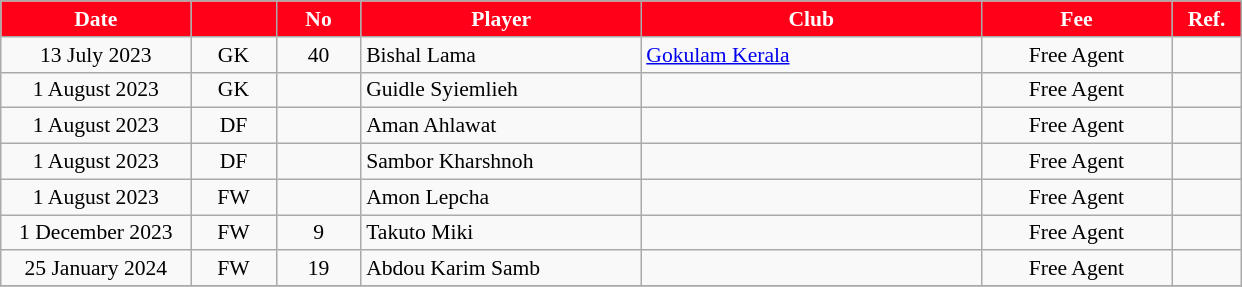<table class="wikitable" style="text-align:center; font-size:90%; ">
<tr>
<th style="background:#FF0018; color:#FFFFFF; width:120px;">Date</th>
<th style="background:#FF0018; color:#FFFFFF; width:50px;"></th>
<th style="background:#FF0018; color:#FFFFFF; width:50px;">No</th>
<th style="background:#FF0018; color:#FFFFFF; width:180px;">Player</th>
<th style="background:#FF0018; color:#FFFFFF; width:220px;">Club</th>
<th style="background:#FF0018; color:#FFFFFF; width:120px;">Fee</th>
<th style="background:#FF0018; color:#FFFFFF; width:40px;">Ref.</th>
</tr>
<tr>
<td>13 July 2023</td>
<td style="text-align:center;">GK</td>
<td style="text-align:center;">40</td>
<td style="text-align:left;"> Bishal Lama</td>
<td style="text-align:left;"> <a href='#'>Gokulam Kerala</a></td>
<td>Free Agent</td>
<td></td>
</tr>
<tr>
<td>1 August 2023</td>
<td style="text-align:center;">GK</td>
<td style="text-align:center;"></td>
<td style="text-align:left;"> Guidle Syiemlieh</td>
<td style="text-align:left;"></td>
<td>Free Agent</td>
<td></td>
</tr>
<tr>
<td>1 August 2023</td>
<td style="text-align:center;">DF</td>
<td style="text-align:center;"></td>
<td style="text-align:left;"> Aman Ahlawat</td>
<td style="text-align:left;"></td>
<td>Free Agent</td>
<td></td>
</tr>
<tr>
<td>1 August 2023</td>
<td style="text-align:center;">DF</td>
<td style="text-align:center;"></td>
<td style="text-align:left;"> 	Sambor Kharshnoh</td>
<td style="text-align:left;"></td>
<td>Free Agent</td>
<td></td>
</tr>
<tr>
<td>1 August 2023</td>
<td style="text-align:center;">FW</td>
<td style="text-align:center;"></td>
<td style="text-align:left;"> 	Amon Lepcha</td>
<td style="text-align:left;"></td>
<td>Free Agent</td>
<td></td>
</tr>
<tr>
<td>1 December 2023</td>
<td style="text-align:center;">FW</td>
<td style="text-align:center;">9</td>
<td style="text-align:left;"> Takuto Miki</td>
<td style="text-align:left;"></td>
<td>Free Agent</td>
<td></td>
</tr>
<tr>
<td>25 January 2024</td>
<td style="text-align:center;">FW</td>
<td style="text-align:center;">19</td>
<td style="text-align:left;"> Abdou Karim Samb</td>
<td style="text-align:left;"></td>
<td>Free Agent</td>
<td></td>
</tr>
<tr>
</tr>
</table>
